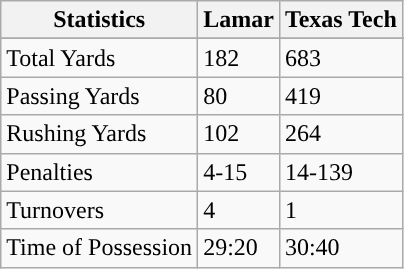<table class="wikitable">
<tr>
<th>Statistics</th>
<th>Lamar</th>
<th>Texas Tech</th>
</tr>
<tr>
</tr>
<tr>
<td>Total Yards</td>
<td>182</td>
<td>683</td>
</tr>
<tr>
<td>Passing Yards</td>
<td>80</td>
<td>419</td>
</tr>
<tr>
<td>Rushing Yards</td>
<td>102</td>
<td>264</td>
</tr>
<tr>
<td>Penalties</td>
<td>4-15</td>
<td>14-139</td>
</tr>
<tr>
<td>Turnovers</td>
<td>4</td>
<td>1</td>
</tr>
<tr>
<td>Time of Possession</td>
<td>29:20</td>
<td>30:40</td>
</tr>
</table>
